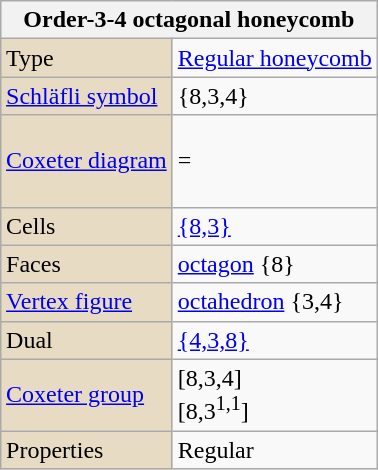<table class="wikitable" align="right" style="margin-left:10px">
<tr>
<th bgcolor=#e7dcc3 colspan=2>Order-3-4 octagonal honeycomb</th>
</tr>
<tr>
<td bgcolor=#e7dcc3>Type</td>
<td><a href='#'>Regular honeycomb</a></td>
</tr>
<tr>
<td bgcolor=#e7dcc3><a href='#'>Schläfli symbol</a></td>
<td>{8,3,4}</td>
</tr>
<tr>
<td bgcolor=#e7dcc3><a href='#'>Coxeter diagram</a></td>
<td><br> = <br><br></td>
</tr>
<tr>
<td bgcolor=#e7dcc3>Cells</td>
<td><a href='#'>{8,3}</a> </td>
</tr>
<tr>
<td bgcolor=#e7dcc3>Faces</td>
<td><a href='#'>octagon</a> {8}</td>
</tr>
<tr>
<td bgcolor=#e7dcc3><a href='#'>Vertex figure</a></td>
<td><a href='#'>octahedron</a> {3,4}</td>
</tr>
<tr>
<td bgcolor=#e7dcc3>Dual</td>
<td><a href='#'>{4,3,8}</a></td>
</tr>
<tr>
<td bgcolor=#e7dcc3><a href='#'>Coxeter group</a></td>
<td>[8,3,4]<br>[8,3<sup>1,1</sup>]</td>
</tr>
<tr>
<td bgcolor=#e7dcc3>Properties</td>
<td>Regular</td>
</tr>
</table>
